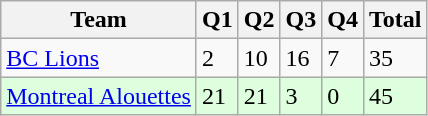<table class="wikitable">
<tr>
<th>Team</th>
<th>Q1</th>
<th>Q2</th>
<th>Q3</th>
<th>Q4</th>
<th>Total</th>
</tr>
<tr>
<td><a href='#'>BC Lions</a></td>
<td>2</td>
<td>10</td>
<td>16</td>
<td>7</td>
<td>35</td>
</tr>
<tr style="background-color:#DDFFDD">
<td><a href='#'>Montreal Alouettes</a></td>
<td>21</td>
<td>21</td>
<td>3</td>
<td>0</td>
<td>45</td>
</tr>
</table>
